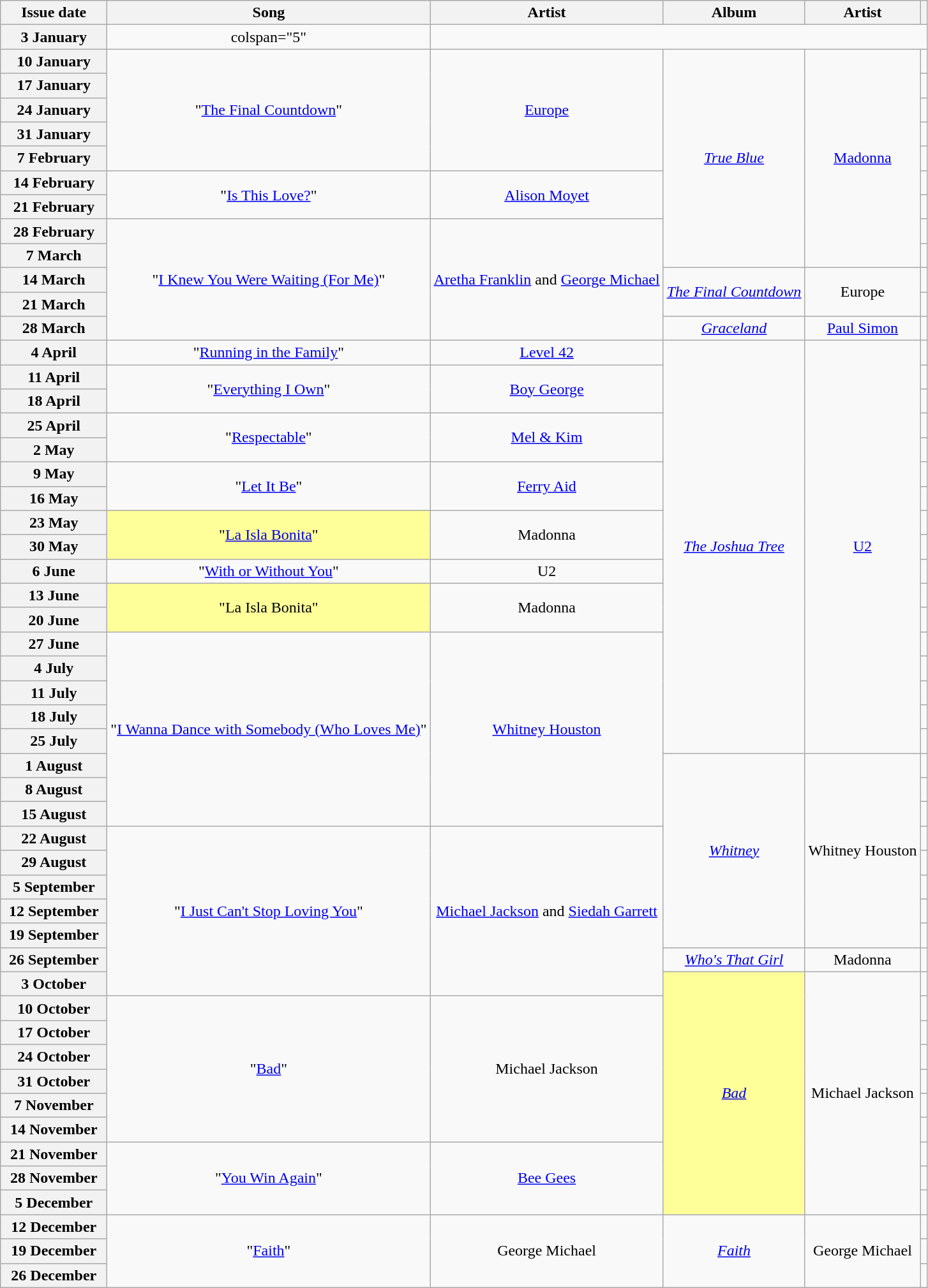<table class="wikitable plainrowheaders" style="text-align:center">
<tr>
<th scope="col" style="width:6.5em;">Issue date</th>
<th scope="col">Song</th>
<th scope="col">Artist</th>
<th scope="col">Album</th>
<th scope="col">Artist</th>
<th scope="col"></th>
</tr>
<tr>
<th scope="row">3 January</th>
<td>colspan="5" </td>
</tr>
<tr>
<th scope="row">10 January</th>
<td rowspan="5">"<a href='#'>The Final Countdown</a>"</td>
<td rowspan="5"><a href='#'>Europe</a></td>
<td rowspan="9"><em><a href='#'>True Blue</a></em></td>
<td rowspan="9"><a href='#'>Madonna</a></td>
<td></td>
</tr>
<tr>
<th scope="row">17 January</th>
<td></td>
</tr>
<tr>
<th scope="row">24 January</th>
<td></td>
</tr>
<tr>
<th scope="row">31 January</th>
<td></td>
</tr>
<tr>
<th scope="row">7 February</th>
<td></td>
</tr>
<tr>
<th scope="row">14 February</th>
<td rowspan="2">"<a href='#'>Is This Love?</a>"</td>
<td rowspan="2"><a href='#'>Alison Moyet</a></td>
<td></td>
</tr>
<tr>
<th scope="row">21 February</th>
<td></td>
</tr>
<tr>
<th scope="row">28 February</th>
<td rowspan="5">"<a href='#'>I Knew You Were Waiting (For Me)</a>"</td>
<td rowspan="5"><a href='#'>Aretha Franklin</a> and <a href='#'>George Michael</a></td>
<td></td>
</tr>
<tr>
<th scope="row">7 March</th>
<td></td>
</tr>
<tr>
<th scope="row">14 March</th>
<td rowspan="2"><em><a href='#'>The Final Countdown</a></em></td>
<td rowspan="2">Europe</td>
<td></td>
</tr>
<tr>
<th scope="row">21 March</th>
<td></td>
</tr>
<tr>
<th scope="row">28 March</th>
<td><em><a href='#'>Graceland</a></em></td>
<td><a href='#'>Paul Simon</a></td>
<td></td>
</tr>
<tr>
<th scope="row">4 April</th>
<td>"<a href='#'>Running in the Family</a>"</td>
<td><a href='#'>Level 42</a></td>
<td rowspan="17"><em><a href='#'>The Joshua Tree</a></em></td>
<td rowspan="17"><a href='#'>U2</a></td>
<td></td>
</tr>
<tr>
<th scope="row">11 April</th>
<td rowspan="2">"<a href='#'>Everything I Own</a>"</td>
<td rowspan="2"><a href='#'>Boy George</a></td>
<td></td>
</tr>
<tr>
<th scope="row">18 April</th>
<td></td>
</tr>
<tr>
<th scope="row">25 April</th>
<td rowspan="2">"<a href='#'>Respectable</a>"</td>
<td rowspan="2"><a href='#'>Mel & Kim</a></td>
<td></td>
</tr>
<tr>
<th scope="row">2 May</th>
<td></td>
</tr>
<tr>
<th scope="row">9 May</th>
<td rowspan="2">"<a href='#'>Let It Be</a>"</td>
<td rowspan="2"><a href='#'>Ferry Aid</a></td>
<td></td>
</tr>
<tr>
<th scope="row">16 May</th>
<td></td>
</tr>
<tr>
<th scope="row">23 May</th>
<td bgcolor=#FFFF99 rowspan="2">"<a href='#'>La Isla Bonita</a>" </td>
<td rowspan="2">Madonna</td>
<td></td>
</tr>
<tr>
<th scope="row">30 May</th>
<td></td>
</tr>
<tr>
<th scope="row">6 June</th>
<td>"<a href='#'>With or Without You</a>"</td>
<td>U2</td>
<td></td>
</tr>
<tr>
<th scope="row">13 June</th>
<td bgcolor=#FFFF99 rowspan="2">"La Isla Bonita" </td>
<td rowspan="2">Madonna</td>
<td></td>
</tr>
<tr>
<th scope="row">20 June</th>
<td></td>
</tr>
<tr>
<th scope="row">27 June</th>
<td rowspan="8">"<a href='#'>I Wanna Dance with Somebody (Who Loves Me)</a>"</td>
<td rowspan="8"><a href='#'>Whitney Houston</a></td>
<td></td>
</tr>
<tr>
<th scope="row">4 July</th>
<td></td>
</tr>
<tr>
<th scope="row">11 July</th>
<td></td>
</tr>
<tr>
<th scope="row">18 July</th>
<td></td>
</tr>
<tr>
<th scope="row">25 July</th>
<td></td>
</tr>
<tr>
<th scope="row">1 August</th>
<td rowspan="8"><em><a href='#'>Whitney</a></em></td>
<td rowspan="8">Whitney Houston</td>
<td></td>
</tr>
<tr>
<th scope="row">8 August</th>
<td></td>
</tr>
<tr>
<th scope="row">15 August</th>
<td></td>
</tr>
<tr>
<th scope="row">22 August</th>
<td rowspan="7">"<a href='#'>I Just Can't Stop Loving You</a>"</td>
<td rowspan="7"><a href='#'>Michael Jackson</a> and <a href='#'>Siedah Garrett</a></td>
<td></td>
</tr>
<tr>
<th scope="row">29 August</th>
<td></td>
</tr>
<tr>
<th scope="row">5 September</th>
<td></td>
</tr>
<tr>
<th scope="row">12 September</th>
<td></td>
</tr>
<tr>
<th scope="row">19 September</th>
<td></td>
</tr>
<tr>
<th scope="row">26 September</th>
<td><em><a href='#'>Who's That Girl</a></em></td>
<td>Madonna</td>
<td></td>
</tr>
<tr>
<th scope="row">3 October</th>
<td bgcolor=#FFFF99 rowspan="10"><em><a href='#'>Bad</a></em> </td>
<td rowspan="10">Michael Jackson</td>
<td></td>
</tr>
<tr>
<th scope="row">10 October</th>
<td rowspan="6">"<a href='#'>Bad</a>"</td>
<td rowspan="6">Michael Jackson</td>
<td></td>
</tr>
<tr>
<th scope="row">17 October</th>
<td></td>
</tr>
<tr>
<th scope="row">24 October</th>
<td></td>
</tr>
<tr>
<th scope="row">31 October</th>
<td></td>
</tr>
<tr>
<th scope="row">7 November</th>
<td></td>
</tr>
<tr>
<th scope="row">14 November</th>
<td></td>
</tr>
<tr>
<th scope="row">21 November</th>
<td rowspan="3">"<a href='#'>You Win Again</a>"</td>
<td rowspan="3"><a href='#'>Bee Gees</a></td>
<td></td>
</tr>
<tr>
<th scope="row">28 November</th>
<td></td>
</tr>
<tr>
<th scope="row">5 December</th>
<td></td>
</tr>
<tr>
<th scope="row">12 December</th>
<td rowspan="3">"<a href='#'>Faith</a>"</td>
<td rowspan="3">George Michael</td>
<td rowspan="3"><em><a href='#'>Faith</a></em></td>
<td rowspan="3">George Michael</td>
<td></td>
</tr>
<tr>
<th scope="row">19 December</th>
<td></td>
</tr>
<tr>
<th scope="row">26 December</th>
<td></td>
</tr>
</table>
